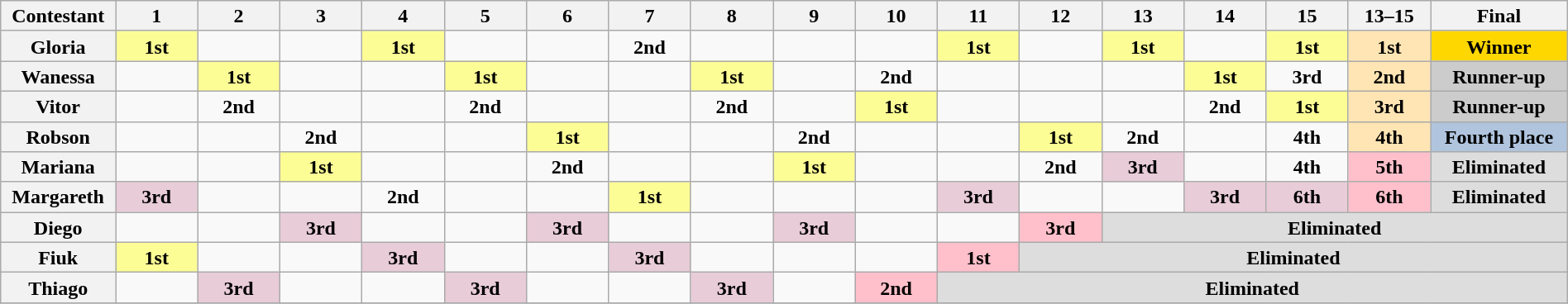<table class="wikitable" style="text-align:center; line-height:17px; width:100%;">
<tr>
<th width="05.0%">Contestant</th>
<th width="04.5%">1</th>
<th width="04.5%">2</th>
<th width="04.5%">3</th>
<th width="04.5%">4</th>
<th width="04.5%">5</th>
<th width="04.5%">6</th>
<th width="04.5%">7</th>
<th width="04.5%">8</th>
<th width="04.5%">9</th>
<th width="04.5%">10</th>
<th width="04.5%">11</th>
<th width="04.5%">12</th>
<th width="04.5%">13</th>
<th width="04.5%">14</th>
<th width="04.5%">15</th>
<th width="04.5%">13–15</th>
<th width="07.5%">Final</th>
</tr>
<tr>
<th>Gloria</th>
<td bgcolor=FDFD96><strong>1st</strong><br></td>
<td></td>
<td></td>
<td bgcolor=FDFD96><strong>1st</strong><br></td>
<td></td>
<td></td>
<td><strong>2nd</strong><br></td>
<td></td>
<td></td>
<td></td>
<td bgcolor=FDFD96><strong>1st</strong><br></td>
<td></td>
<td bgcolor=FDFD96><strong>1st</strong><br></td>
<td></td>
<td bgcolor=FDFD96><strong>1st</strong><br></td>
<td bgcolor=FFE5B4><strong>1st</strong><br></td>
<td bgcolor=FFD700><strong>Winner</strong><br></td>
</tr>
<tr>
<th>Wanessa</th>
<td></td>
<td bgcolor=FDFD96><strong>1st</strong><br></td>
<td></td>
<td></td>
<td bgcolor=FDFD96><strong>1st</strong><br></td>
<td></td>
<td></td>
<td bgcolor=FDFD96><strong>1st</strong><br></td>
<td></td>
<td><strong>2nd</strong><br></td>
<td></td>
<td></td>
<td></td>
<td bgcolor=FDFD96><strong>1st</strong><br></td>
<td><strong>3rd</strong><br></td>
<td bgcolor=FFE5B4><strong>2nd</strong><br></td>
<td bgcolor=CCCCCC><strong>Runner-up</strong><br></td>
</tr>
<tr>
<th>Vitor</th>
<td></td>
<td><strong>2nd</strong><br></td>
<td></td>
<td></td>
<td><strong>2nd</strong><br></td>
<td></td>
<td></td>
<td><strong>2nd</strong><br></td>
<td></td>
<td bgcolor=FDFD96><strong>1st</strong><br></td>
<td></td>
<td></td>
<td></td>
<td><strong>2nd</strong><br></td>
<td bgcolor=FDFD96><strong>1st</strong><br></td>
<td bgcolor=FFE5B4><strong>3rd</strong><br></td>
<td bgcolor=CCCCCC><strong>Runner-up</strong><br></td>
</tr>
<tr>
<th>Robson</th>
<td></td>
<td></td>
<td><strong>2nd</strong><br></td>
<td></td>
<td></td>
<td bgcolor=FDFD96><strong>1st</strong><br></td>
<td></td>
<td></td>
<td><strong>2nd</strong><br></td>
<td></td>
<td></td>
<td bgcolor=FDFD96><strong>1st</strong><br></td>
<td><strong>2nd</strong><br></td>
<td></td>
<td><strong>4th</strong><br></td>
<td bgcolor=FFE5B4><strong>4th</strong><br></td>
<td bgcolor=B0C4DE><strong>Fourth place</strong><br></td>
</tr>
<tr>
<th>Mariana</th>
<td></td>
<td></td>
<td bgcolor=FDFD96><strong>1st</strong><br></td>
<td></td>
<td></td>
<td><strong>2nd</strong><br></td>
<td></td>
<td></td>
<td bgcolor=FDFD96><strong>1st</strong><br></td>
<td></td>
<td></td>
<td><strong>2nd</strong><br></td>
<td bgcolor=E8CCD7><strong>3rd</strong><br></td>
<td></td>
<td><strong>4th</strong><br></td>
<td bgcolor=FFC0CB><strong>5th</strong><br></td>
<td bgcolor=DDDDDD><strong>Eliminated</strong><br></td>
</tr>
<tr>
<th>Margareth</th>
<td bgcolor=E8CCD7><strong>3rd</strong><br></td>
<td></td>
<td></td>
<td><strong>2nd</strong><br></td>
<td></td>
<td></td>
<td bgcolor=FDFD96><strong>1st</strong><br></td>
<td></td>
<td></td>
<td></td>
<td bgcolor=E8CCD7><strong>3rd</strong><br></td>
<td></td>
<td></td>
<td bgcolor=E8CCD7><strong>3rd</strong><br></td>
<td bgcolor=E8CCD7><strong>6th</strong><br></td>
<td bgcolor=FFC0CB><strong>6th</strong><br></td>
<td bgcolor=DDDDDD><strong>Eliminated</strong><br></td>
</tr>
<tr>
<th>Diego</th>
<td></td>
<td></td>
<td bgcolor=E8CCD7><strong>3rd</strong><br></td>
<td></td>
<td></td>
<td bgcolor=E8CCD7><strong>3rd</strong><br></td>
<td></td>
<td></td>
<td bgcolor=E8CCD7><strong>3rd</strong><br></td>
<td></td>
<td></td>
<td bgcolor=FFC0CB><strong>3rd</strong><br></td>
<td bgcolor=DDDDDD colspan=5><strong>Eliminated</strong><br></td>
</tr>
<tr>
<th>Fiuk</th>
<td bgcolor=FDFD96><strong>1st</strong><br></td>
<td></td>
<td></td>
<td bgcolor=E8CCD7><strong>3rd</strong><br></td>
<td></td>
<td></td>
<td bgcolor=E8CCD7><strong>3rd</strong><br></td>
<td></td>
<td></td>
<td></td>
<td bgcolor=FFC0CB><strong>1st</strong><br></td>
<td bgcolor=DDDDDD colspan=6><strong>Eliminated</strong><br></td>
</tr>
<tr>
<th>Thiago</th>
<td></td>
<td bgcolor=E8CCD7><strong>3rd</strong><br></td>
<td></td>
<td></td>
<td bgcolor=E8CCD7><strong>3rd</strong><br></td>
<td></td>
<td></td>
<td bgcolor=E8CCD7><strong>3rd</strong><br></td>
<td></td>
<td bgcolor=FFC0CB><strong>2nd</strong><br></td>
<td bgcolor=DDDDDD colspan=7><strong>Eliminated</strong><br></td>
</tr>
<tr>
</tr>
</table>
